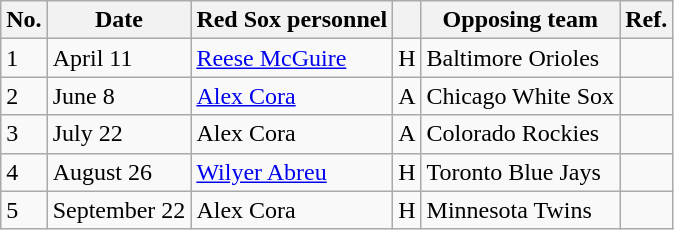<table class="wikitable">
<tr>
<th>No.</th>
<th>Date</th>
<th>Red Sox personnel</th>
<th></th>
<th>Opposing team</th>
<th>Ref.</th>
</tr>
<tr>
<td>1</td>
<td>April 11</td>
<td><a href='#'>Reese McGuire</a></td>
<td>H</td>
<td>Baltimore Orioles</td>
<td></td>
</tr>
<tr>
<td>2</td>
<td>June 8</td>
<td><a href='#'>Alex Cora</a></td>
<td>A</td>
<td>Chicago White Sox</td>
<td></td>
</tr>
<tr>
<td>3</td>
<td>July 22</td>
<td>Alex Cora</td>
<td>A</td>
<td>Colorado Rockies</td>
<td></td>
</tr>
<tr>
<td>4</td>
<td>August 26</td>
<td><a href='#'>Wilyer Abreu</a></td>
<td>H</td>
<td>Toronto Blue Jays</td>
<td></td>
</tr>
<tr>
<td>5</td>
<td>September 22</td>
<td>Alex Cora</td>
<td>H</td>
<td>Minnesota Twins</td>
<td></td>
</tr>
</table>
